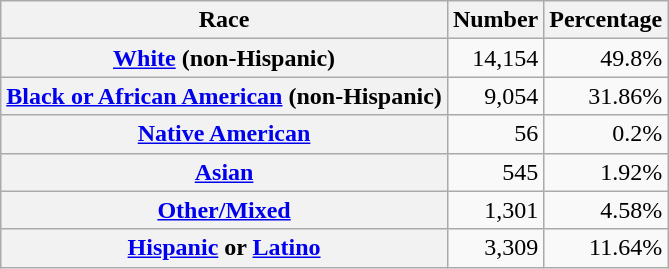<table class="wikitable" style="text-align:right">
<tr>
<th scope="col">Race</th>
<th scope="col">Number</th>
<th scope="col">Percentage</th>
</tr>
<tr>
<th scope="row"><a href='#'>White</a> (non-Hispanic)</th>
<td>14,154</td>
<td>49.8%</td>
</tr>
<tr>
<th scope="row"><a href='#'>Black or African American</a> (non-Hispanic)</th>
<td>9,054</td>
<td>31.86%</td>
</tr>
<tr>
<th scope="row"><a href='#'>Native American</a></th>
<td>56</td>
<td>0.2%</td>
</tr>
<tr>
<th scope="row"><a href='#'>Asian</a></th>
<td>545</td>
<td>1.92%</td>
</tr>
<tr>
<th scope="row"><a href='#'>Other/Mixed</a></th>
<td>1,301</td>
<td>4.58%</td>
</tr>
<tr>
<th scope="row"><a href='#'>Hispanic</a> or <a href='#'>Latino</a></th>
<td>3,309</td>
<td>11.64%</td>
</tr>
</table>
